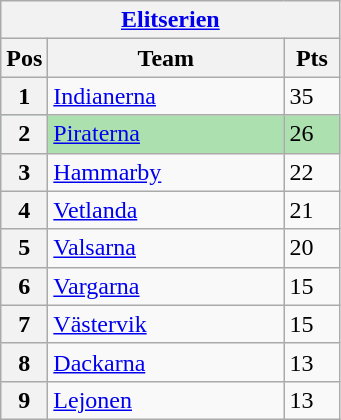<table class="wikitable">
<tr>
<th colspan="3"><a href='#'>Elitserien</a></th>
</tr>
<tr>
<th width=20>Pos</th>
<th width=150>Team</th>
<th width=30>Pts</th>
</tr>
<tr>
<th>1</th>
<td><a href='#'>Indianerna</a></td>
<td>35</td>
</tr>
<tr style="background:#ACE1AF;">
<th>2</th>
<td><a href='#'>Piraterna</a></td>
<td>26</td>
</tr>
<tr>
<th>3</th>
<td><a href='#'>Hammarby</a></td>
<td>22</td>
</tr>
<tr>
<th>4</th>
<td><a href='#'>Vetlanda</a></td>
<td>21</td>
</tr>
<tr>
<th>5</th>
<td><a href='#'>Valsarna</a></td>
<td>20</td>
</tr>
<tr>
<th>6</th>
<td><a href='#'>Vargarna</a></td>
<td>15</td>
</tr>
<tr>
<th>7</th>
<td><a href='#'>Västervik</a></td>
<td>15</td>
</tr>
<tr>
<th>8</th>
<td><a href='#'>Dackarna</a></td>
<td>13</td>
</tr>
<tr>
<th>9</th>
<td><a href='#'>Lejonen</a></td>
<td>13</td>
</tr>
</table>
